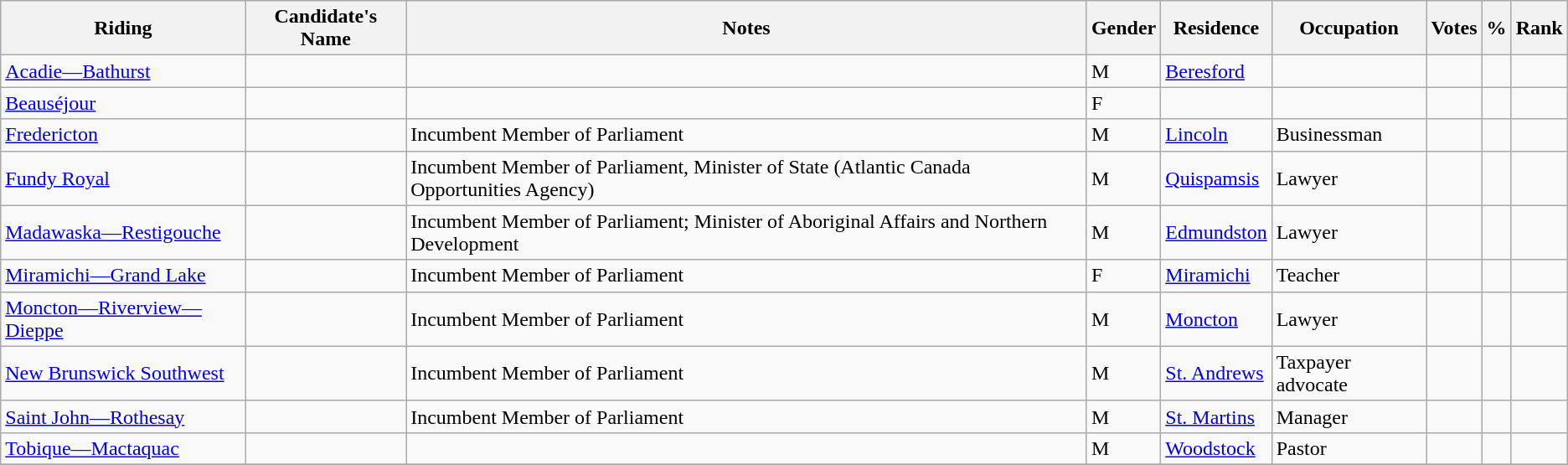<table class="wikitable sortable">
<tr>
<th>Riding<br></th>
<th>Candidate's Name</th>
<th>Notes</th>
<th>Gender</th>
<th>Residence</th>
<th>Occupation</th>
<th>Votes</th>
<th>%</th>
<th>Rank</th>
</tr>
<tr>
<td><a href='#'>Acadie—Bathurst</a></td>
<td></td>
<td></td>
<td>M</td>
<td><a href='#'>Beresford</a></td>
<td></td>
<td></td>
<td></td>
<td></td>
</tr>
<tr>
<td><a href='#'>Beauséjour</a></td>
<td></td>
<td></td>
<td>F</td>
<td></td>
<td></td>
<td></td>
<td></td>
<td></td>
</tr>
<tr>
<td><a href='#'>Fredericton</a></td>
<td></td>
<td>Incumbent Member of Parliament</td>
<td>M</td>
<td><a href='#'>Lincoln</a></td>
<td>Businessman</td>
<td></td>
<td></td>
<td></td>
</tr>
<tr>
<td><a href='#'>Fundy Royal</a></td>
<td></td>
<td>Incumbent Member of Parliament, Minister of State (Atlantic Canada Opportunities Agency)</td>
<td>M</td>
<td><a href='#'>Quispamsis</a></td>
<td>Lawyer</td>
<td></td>
<td></td>
<td></td>
</tr>
<tr>
<td><a href='#'>Madawaska—Restigouche</a></td>
<td></td>
<td>Incumbent Member of Parliament; Minister of Aboriginal Affairs and Northern Development</td>
<td>M</td>
<td><a href='#'>Edmundston</a></td>
<td>Lawyer</td>
<td></td>
<td></td>
<td></td>
</tr>
<tr>
<td><a href='#'>Miramichi—Grand Lake</a></td>
<td></td>
<td>Incumbent Member of Parliament</td>
<td>F</td>
<td><a href='#'>Miramichi</a></td>
<td>Teacher</td>
<td></td>
<td></td>
<td></td>
</tr>
<tr>
<td><a href='#'>Moncton—Riverview—Dieppe</a></td>
<td></td>
<td>Incumbent Member of Parliament</td>
<td>M</td>
<td><a href='#'>Moncton</a></td>
<td>Lawyer</td>
<td></td>
<td></td>
<td></td>
</tr>
<tr>
<td><a href='#'>New Brunswick Southwest</a></td>
<td></td>
<td>Incumbent Member of Parliament</td>
<td>M</td>
<td><a href='#'>St. Andrews</a></td>
<td>Taxpayer advocate</td>
<td></td>
<td></td>
<td></td>
</tr>
<tr>
<td><a href='#'>Saint John—Rothesay</a></td>
<td></td>
<td>Incumbent Member of Parliament</td>
<td>M</td>
<td><a href='#'>St. Martins</a></td>
<td>Manager</td>
<td></td>
<td></td>
<td></td>
</tr>
<tr>
<td><a href='#'>Tobique—Mactaquac</a></td>
<td></td>
<td></td>
<td>M</td>
<td><a href='#'>Woodstock</a></td>
<td>Pastor</td>
<td></td>
<td></td>
<td></td>
</tr>
<tr>
</tr>
</table>
